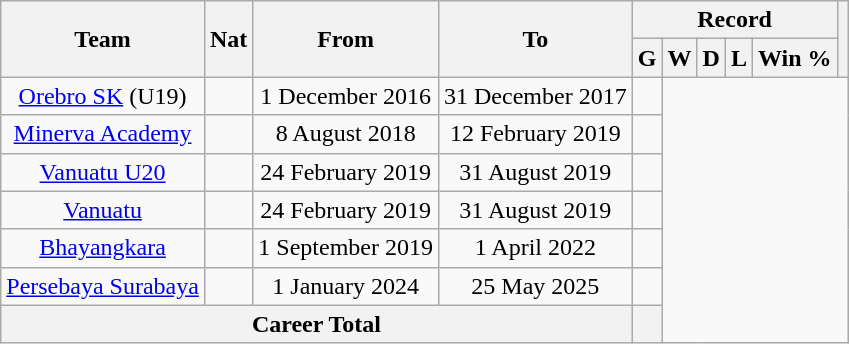<table class="wikitable" tyle="text-align: center">
<tr>
<th rowspan="2">Team</th>
<th rowspan="2">Nat</th>
<th rowspan="2">From</th>
<th rowspan="2">To</th>
<th colspan="5">Record</th>
<th rowspan="2"></th>
</tr>
<tr>
<th>G</th>
<th>W</th>
<th>D</th>
<th>L</th>
<th>Win %</th>
</tr>
<tr>
<td align="center"><a href='#'>Orebro SK</a> (U19)</td>
<td></td>
<td align="center">1 December 2016</td>
<td align="center">31 December 2017<br></td>
<td></td>
</tr>
<tr>
<td align="center"><a href='#'>Minerva Academy</a></td>
<td></td>
<td align="center">8 August 2018</td>
<td align="center">12 February 2019<br></td>
<td></td>
</tr>
<tr>
<td align="center"><a href='#'>Vanuatu U20</a></td>
<td></td>
<td align="center">24 February 2019</td>
<td align="center">31 August 2019<br></td>
<td></td>
</tr>
<tr>
<td align="center"><a href='#'>Vanuatu</a></td>
<td></td>
<td align="center">24 February 2019</td>
<td align="center">31 August 2019<br></td>
<td></td>
</tr>
<tr>
<td align="center"><a href='#'>Bhayangkara</a></td>
<td></td>
<td align="center">1 September 2019</td>
<td align="center">1 April 2022<br></td>
<td></td>
</tr>
<tr>
<td align="center"><a href='#'>Persebaya Surabaya</a></td>
<td></td>
<td align="center">1 January 2024</td>
<td align="center">25 May 2025<br></td>
<td></td>
</tr>
<tr>
<th colspan="4">Career Total<br></th>
<th></th>
</tr>
</table>
